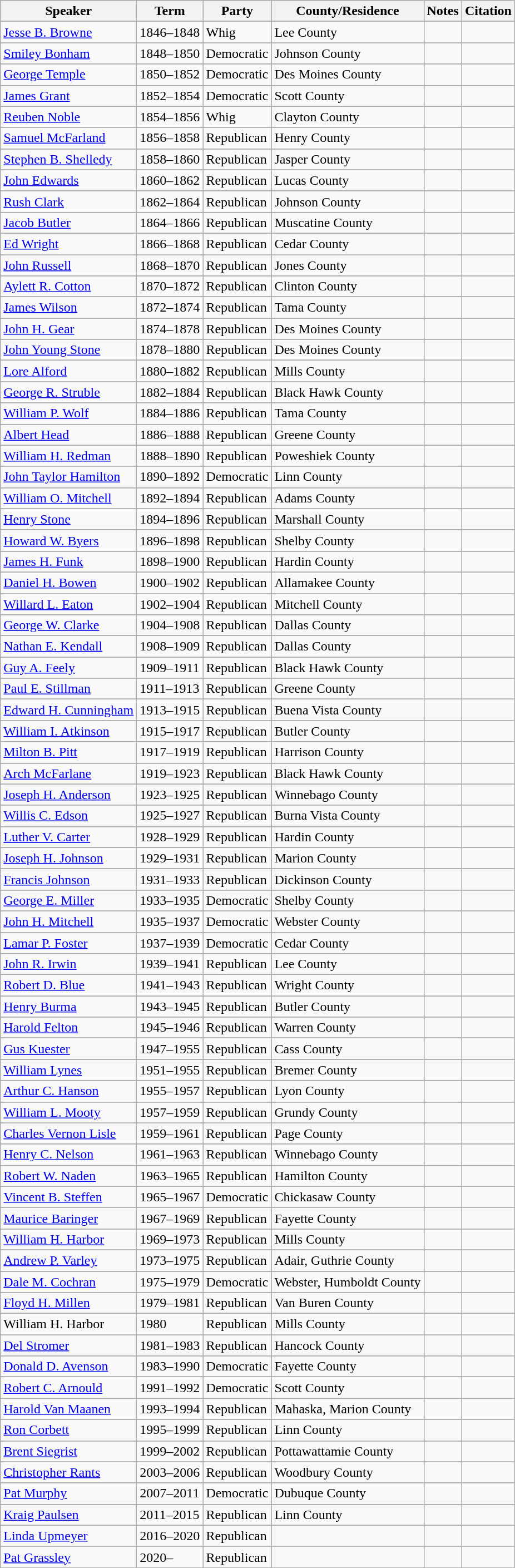<table class="wikitable sortable">
<tr>
<th>Speaker</th>
<th>Term</th>
<th>Party</th>
<th>County/Residence</th>
<th>Notes</th>
<th>Citation</th>
</tr>
<tr>
</tr>
<tr>
<td><a href='#'>Jesse B. Browne</a></td>
<td>1846–1848</td>
<td>Whig</td>
<td>Lee County</td>
<td></td>
<td></td>
</tr>
<tr>
</tr>
<tr>
<td><a href='#'>Smiley Bonham</a></td>
<td>1848–1850</td>
<td>Democratic</td>
<td>Johnson County</td>
<td></td>
<td></td>
</tr>
<tr>
</tr>
<tr>
<td><a href='#'>George Temple</a></td>
<td>1850–1852</td>
<td>Democratic</td>
<td>Des Moines County</td>
<td></td>
<td></td>
</tr>
<tr>
</tr>
<tr>
<td><a href='#'>James Grant</a></td>
<td>1852–1854</td>
<td>Democratic</td>
<td>Scott County</td>
<td></td>
<td></td>
</tr>
<tr>
</tr>
<tr>
<td><a href='#'>Reuben Noble</a></td>
<td>1854–1856</td>
<td>Whig</td>
<td>Clayton County</td>
<td></td>
<td></td>
</tr>
<tr>
</tr>
<tr>
<td><a href='#'>Samuel McFarland</a></td>
<td>1856–1858</td>
<td>Republican</td>
<td>Henry County</td>
<td></td>
<td></td>
</tr>
<tr>
</tr>
<tr>
<td><a href='#'>Stephen B. Shelledy</a></td>
<td>1858–1860</td>
<td>Republican</td>
<td>Jasper County</td>
<td></td>
<td></td>
</tr>
<tr>
</tr>
<tr>
<td><a href='#'>John Edwards</a></td>
<td>1860–1862</td>
<td>Republican</td>
<td>Lucas County</td>
<td></td>
<td></td>
</tr>
<tr>
</tr>
<tr>
<td><a href='#'>Rush Clark</a></td>
<td>1862–1864</td>
<td>Republican</td>
<td>Johnson County</td>
<td></td>
<td></td>
</tr>
<tr>
</tr>
<tr>
<td><a href='#'>Jacob Butler</a></td>
<td>1864–1866</td>
<td>Republican</td>
<td>Muscatine County</td>
<td></td>
<td></td>
</tr>
<tr>
</tr>
<tr>
<td><a href='#'>Ed Wright</a></td>
<td>1866–1868</td>
<td>Republican</td>
<td>Cedar County</td>
<td></td>
<td></td>
</tr>
<tr>
</tr>
<tr>
<td><a href='#'>John Russell</a></td>
<td>1868–1870</td>
<td>Republican</td>
<td>Jones County</td>
<td></td>
<td></td>
</tr>
<tr>
</tr>
<tr>
<td><a href='#'>Aylett R. Cotton</a></td>
<td>1870–1872</td>
<td>Republican</td>
<td>Clinton County</td>
<td></td>
<td></td>
</tr>
<tr>
</tr>
<tr>
<td><a href='#'>James Wilson</a></td>
<td>1872–1874</td>
<td>Republican</td>
<td>Tama County</td>
<td></td>
<td></td>
</tr>
<tr>
</tr>
<tr>
<td><a href='#'>John H. Gear</a></td>
<td>1874–1878</td>
<td>Republican</td>
<td>Des Moines County</td>
<td></td>
<td></td>
</tr>
<tr>
</tr>
<tr>
<td><a href='#'>John Young Stone</a></td>
<td>1878–1880</td>
<td>Republican</td>
<td>Des Moines County</td>
<td></td>
<td></td>
</tr>
<tr>
</tr>
<tr>
<td><a href='#'>Lore Alford</a></td>
<td>1880–1882</td>
<td>Republican</td>
<td>Mills County</td>
<td></td>
<td></td>
</tr>
<tr>
</tr>
<tr>
<td><a href='#'>George R. Struble</a></td>
<td>1882–1884</td>
<td>Republican</td>
<td>Black Hawk County</td>
<td></td>
<td></td>
</tr>
<tr>
</tr>
<tr>
<td><a href='#'>William P. Wolf</a></td>
<td>1884–1886</td>
<td>Republican</td>
<td>Tama County</td>
<td></td>
<td></td>
</tr>
<tr>
</tr>
<tr>
<td><a href='#'>Albert Head</a></td>
<td>1886–1888</td>
<td>Republican</td>
<td>Greene County</td>
<td></td>
<td></td>
</tr>
<tr>
</tr>
<tr>
<td><a href='#'>William H. Redman</a></td>
<td>1888–1890</td>
<td>Republican</td>
<td>Poweshiek County</td>
<td></td>
<td></td>
</tr>
<tr>
</tr>
<tr>
<td><a href='#'>John Taylor Hamilton</a></td>
<td>1890–1892</td>
<td>Democratic</td>
<td>Linn County</td>
<td></td>
<td></td>
</tr>
<tr>
</tr>
<tr>
<td><a href='#'>William O. Mitchell</a></td>
<td>1892–1894</td>
<td>Republican</td>
<td>Adams County</td>
<td></td>
<td></td>
</tr>
<tr>
</tr>
<tr>
<td><a href='#'>Henry Stone</a></td>
<td>1894–1896</td>
<td>Republican</td>
<td>Marshall County</td>
<td></td>
<td></td>
</tr>
<tr>
</tr>
<tr>
<td><a href='#'>Howard W. Byers</a></td>
<td>1896–1898</td>
<td>Republican</td>
<td>Shelby County</td>
<td></td>
<td></td>
</tr>
<tr>
</tr>
<tr>
<td><a href='#'>James H. Funk</a></td>
<td>1898–1900</td>
<td>Republican</td>
<td>Hardin County</td>
<td></td>
<td></td>
</tr>
<tr>
</tr>
<tr>
<td><a href='#'>Daniel H. Bowen</a></td>
<td>1900–1902</td>
<td>Republican</td>
<td>Allamakee County</td>
<td></td>
<td></td>
</tr>
<tr>
</tr>
<tr>
<td><a href='#'>Willard L. Eaton</a></td>
<td>1902–1904</td>
<td>Republican</td>
<td>Mitchell County</td>
<td></td>
<td></td>
</tr>
<tr>
</tr>
<tr>
<td><a href='#'>George W. Clarke</a></td>
<td>1904–1908</td>
<td>Republican</td>
<td>Dallas County</td>
<td></td>
<td></td>
</tr>
<tr>
</tr>
<tr>
<td><a href='#'>Nathan E. Kendall</a></td>
<td>1908–1909</td>
<td>Republican</td>
<td>Dallas County</td>
<td></td>
<td></td>
</tr>
<tr>
</tr>
<tr>
<td><a href='#'>Guy A. Feely</a></td>
<td>1909–1911</td>
<td>Republican</td>
<td>Black Hawk County</td>
<td></td>
<td></td>
</tr>
<tr>
</tr>
<tr>
<td><a href='#'>Paul E. Stillman</a></td>
<td>1911–1913</td>
<td>Republican</td>
<td>Greene County</td>
<td></td>
<td></td>
</tr>
<tr>
</tr>
<tr>
<td><a href='#'>Edward H. Cunningham</a></td>
<td>1913–1915</td>
<td>Republican</td>
<td>Buena Vista County</td>
<td></td>
<td></td>
</tr>
<tr>
</tr>
<tr>
<td><a href='#'>William I. Atkinson</a></td>
<td>1915–1917</td>
<td>Republican</td>
<td>Butler County</td>
<td></td>
<td></td>
</tr>
<tr>
</tr>
<tr>
<td><a href='#'>Milton B. Pitt</a></td>
<td>1917–1919</td>
<td>Republican</td>
<td>Harrison County</td>
<td></td>
<td></td>
</tr>
<tr>
</tr>
<tr>
<td><a href='#'>Arch McFarlane</a></td>
<td>1919–1923</td>
<td>Republican</td>
<td>Black Hawk County</td>
<td></td>
<td></td>
</tr>
<tr>
</tr>
<tr>
<td><a href='#'>Joseph H. Anderson</a></td>
<td>1923–1925</td>
<td>Republican</td>
<td>Winnebago County</td>
<td></td>
<td></td>
</tr>
<tr>
</tr>
<tr>
<td><a href='#'>Willis C. Edson</a></td>
<td>1925–1927</td>
<td>Republican</td>
<td>Burna Vista County</td>
<td></td>
<td></td>
</tr>
<tr>
</tr>
<tr>
<td><a href='#'>Luther V. Carter</a></td>
<td>1928–1929</td>
<td>Republican</td>
<td>Hardin County</td>
<td></td>
<td></td>
</tr>
<tr>
</tr>
<tr>
<td><a href='#'>Joseph H. Johnson</a></td>
<td>1929–1931</td>
<td>Republican</td>
<td>Marion County</td>
<td></td>
<td></td>
</tr>
<tr>
</tr>
<tr>
<td><a href='#'>Francis Johnson</a></td>
<td>1931–1933</td>
<td>Republican</td>
<td>Dickinson County</td>
<td></td>
<td></td>
</tr>
<tr>
</tr>
<tr>
<td><a href='#'>George E. Miller</a></td>
<td>1933–1935</td>
<td>Democratic</td>
<td>Shelby County</td>
<td></td>
<td></td>
</tr>
<tr>
</tr>
<tr>
<td><a href='#'>John H. Mitchell</a></td>
<td>1935–1937</td>
<td>Democratic</td>
<td>Webster County</td>
<td></td>
<td></td>
</tr>
<tr>
</tr>
<tr>
<td><a href='#'>Lamar P. Foster</a></td>
<td>1937–1939</td>
<td>Democratic</td>
<td>Cedar County</td>
<td></td>
<td></td>
</tr>
<tr>
</tr>
<tr>
<td><a href='#'>John R. Irwin</a></td>
<td>1939–1941</td>
<td>Republican</td>
<td>Lee County</td>
<td></td>
<td></td>
</tr>
<tr>
</tr>
<tr>
<td><a href='#'>Robert D. Blue</a></td>
<td>1941–1943</td>
<td>Republican</td>
<td>Wright County</td>
<td></td>
<td></td>
</tr>
<tr>
</tr>
<tr>
<td><a href='#'>Henry Burma</a></td>
<td>1943–1945</td>
<td>Republican</td>
<td>Butler County</td>
<td></td>
<td></td>
</tr>
<tr>
</tr>
<tr>
<td><a href='#'>Harold Felton</a></td>
<td>1945–1946</td>
<td>Republican</td>
<td>Warren County</td>
<td></td>
<td></td>
</tr>
<tr>
</tr>
<tr>
<td><a href='#'>Gus Kuester</a></td>
<td>1947–1955</td>
<td>Republican</td>
<td>Cass County</td>
<td></td>
<td></td>
</tr>
<tr>
</tr>
<tr>
<td><a href='#'>William Lynes</a></td>
<td>1951–1955</td>
<td>Republican</td>
<td>Bremer County</td>
<td></td>
<td></td>
</tr>
<tr>
</tr>
<tr>
<td><a href='#'>Arthur C. Hanson</a></td>
<td>1955–1957</td>
<td>Republican</td>
<td>Lyon County</td>
<td></td>
<td></td>
</tr>
<tr>
</tr>
<tr>
<td><a href='#'>William L. Mooty</a></td>
<td>1957–1959</td>
<td>Republican</td>
<td>Grundy County</td>
<td></td>
<td></td>
</tr>
<tr>
</tr>
<tr>
<td><a href='#'>Charles Vernon Lisle</a></td>
<td>1959–1961</td>
<td>Republican</td>
<td>Page County</td>
<td></td>
<td></td>
</tr>
<tr>
</tr>
<tr>
<td><a href='#'>Henry C. Nelson</a></td>
<td>1961–1963</td>
<td>Republican</td>
<td>Winnebago County</td>
<td></td>
<td></td>
</tr>
<tr>
</tr>
<tr>
<td><a href='#'>Robert W. Naden</a></td>
<td>1963–1965</td>
<td>Republican</td>
<td>Hamilton County</td>
<td></td>
<td></td>
</tr>
<tr>
</tr>
<tr>
<td><a href='#'>Vincent B. Steffen</a></td>
<td>1965–1967</td>
<td>Democratic</td>
<td>Chickasaw County</td>
<td></td>
<td></td>
</tr>
<tr>
</tr>
<tr>
<td><a href='#'>Maurice Baringer</a></td>
<td>1967–1969</td>
<td>Republican</td>
<td>Fayette County</td>
<td></td>
<td></td>
</tr>
<tr>
</tr>
<tr>
<td><a href='#'>William H. Harbor</a></td>
<td>1969–1973</td>
<td>Republican</td>
<td>Mills County</td>
<td></td>
<td></td>
</tr>
<tr>
</tr>
<tr>
<td><a href='#'>Andrew P. Varley</a></td>
<td>1973–1975</td>
<td>Republican</td>
<td>Adair, Guthrie County</td>
<td></td>
<td></td>
</tr>
<tr>
</tr>
<tr>
<td><a href='#'>Dale M. Cochran</a></td>
<td>1975–1979</td>
<td>Democratic</td>
<td>Webster, Humboldt County</td>
<td></td>
<td></td>
</tr>
<tr>
</tr>
<tr>
<td><a href='#'>Floyd H. Millen</a></td>
<td>1979–1981</td>
<td>Republican</td>
<td>Van Buren County</td>
<td></td>
<td></td>
</tr>
<tr>
</tr>
<tr>
<td>William H. Harbor</td>
<td>1980</td>
<td>Republican</td>
<td>Mills County</td>
<td></td>
<td></td>
</tr>
<tr>
</tr>
<tr>
<td><a href='#'>Del Stromer</a></td>
<td>1981–1983</td>
<td>Republican</td>
<td>Hancock County</td>
<td></td>
<td></td>
</tr>
<tr>
</tr>
<tr>
<td><a href='#'>Donald D. Avenson</a></td>
<td>1983–1990</td>
<td>Democratic</td>
<td>Fayette County</td>
<td></td>
<td></td>
</tr>
<tr>
</tr>
<tr>
<td><a href='#'>Robert C. Arnould</a></td>
<td>1991–1992</td>
<td>Democratic</td>
<td>Scott County</td>
<td></td>
<td></td>
</tr>
<tr>
</tr>
<tr>
<td><a href='#'>Harold Van Maanen</a></td>
<td>1993–1994</td>
<td>Republican</td>
<td>Mahaska, Marion County</td>
<td></td>
<td></td>
</tr>
<tr>
</tr>
<tr>
<td><a href='#'>Ron Corbett</a></td>
<td>1995–1999</td>
<td>Republican</td>
<td>Linn County</td>
<td></td>
<td></td>
</tr>
<tr>
</tr>
<tr>
<td><a href='#'>Brent Siegrist</a></td>
<td>1999–2002</td>
<td>Republican</td>
<td>Pottawattamie County</td>
<td></td>
<td></td>
</tr>
<tr>
</tr>
<tr>
<td><a href='#'>Christopher Rants</a></td>
<td>2003–2006</td>
<td>Republican</td>
<td>Woodbury County</td>
<td></td>
<td></td>
</tr>
<tr>
</tr>
<tr>
<td><a href='#'>Pat Murphy</a></td>
<td>2007–2011</td>
<td>Democratic</td>
<td>Dubuque County</td>
<td></td>
<td></td>
</tr>
<tr>
</tr>
<tr>
<td><a href='#'>Kraig Paulsen</a></td>
<td>2011–2015</td>
<td>Republican</td>
<td>Linn County</td>
<td></td>
<td></td>
</tr>
<tr>
</tr>
<tr>
<td><a href='#'>Linda Upmeyer</a></td>
<td>2016–2020</td>
<td>Republican</td>
<td></td>
<td></td>
<td></td>
</tr>
<tr>
</tr>
<tr>
<td><a href='#'>Pat Grassley</a></td>
<td>2020–</td>
<td>Republican</td>
<td></td>
<td></td>
<td></td>
</tr>
</table>
